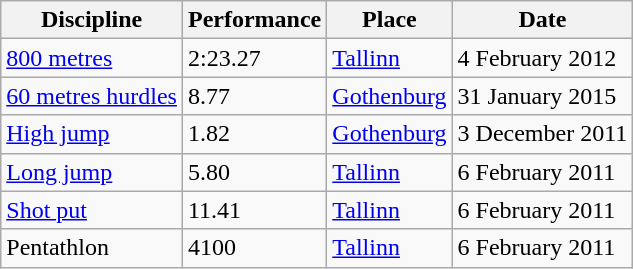<table class="wikitable">
<tr>
<th>Discipline</th>
<th>Performance</th>
<th>Place</th>
<th>Date</th>
</tr>
<tr>
<td><a href='#'>800 metres</a></td>
<td>2:23.27</td>
<td><a href='#'>Tallinn</a></td>
<td>4 February 2012</td>
</tr>
<tr>
<td><a href='#'>60 metres hurdles</a></td>
<td>8.77</td>
<td><a href='#'>Gothenburg</a></td>
<td>31 January 2015</td>
</tr>
<tr>
<td><a href='#'>High jump</a></td>
<td>1.82</td>
<td><a href='#'>Gothenburg</a></td>
<td>3 December 2011</td>
</tr>
<tr>
<td><a href='#'>Long jump</a></td>
<td>5.80</td>
<td><a href='#'>Tallinn</a></td>
<td>6 February 2011</td>
</tr>
<tr>
<td><a href='#'>Shot put</a></td>
<td>11.41</td>
<td><a href='#'>Tallinn</a></td>
<td>6 February 2011</td>
</tr>
<tr>
<td>Pentathlon</td>
<td>4100</td>
<td><a href='#'>Tallinn</a></td>
<td>6 February 2011</td>
</tr>
</table>
